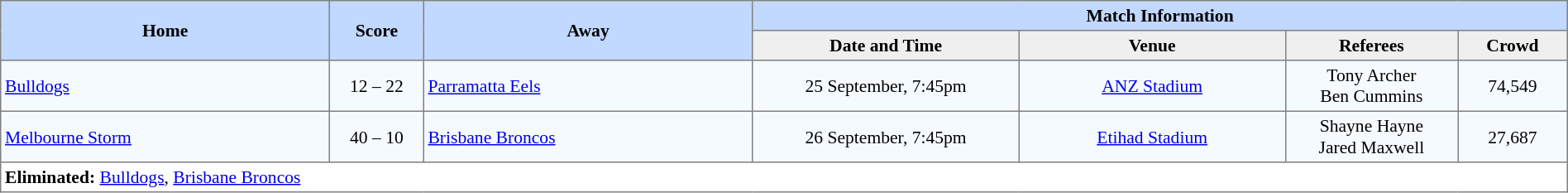<table border="1" cellpadding="3" cellspacing="0" style="border-collapse:collapse; font-size:90%; width:100%;">
<tr style="background:#c1d8ff;">
<th rowspan="2" style="width:21%;">Home</th>
<th rowspan="2" style="width:6%;">Score</th>
<th rowspan="2" style="width:21%;">Away</th>
<th colspan=6>Match Information</th>
</tr>
<tr style="background:#efefef;">
<th width=17%>Date and Time</th>
<th width=17%>Venue</th>
<th width=11%>Referees</th>
<th width=7%>Crowd</th>
</tr>
<tr style="text-align:center; background:#f5faff;">
<td align=left> <a href='#'>Bulldogs</a></td>
<td>12 – 22</td>
<td align=left> <a href='#'>Parramatta Eels</a></td>
<td>25 September, 7:45pm</td>
<td><a href='#'>ANZ Stadium</a></td>
<td>Tony Archer<br>Ben Cummins</td>
<td>74,549</td>
</tr>
<tr style="text-align:center; background:#f5faff;">
<td align=left> <a href='#'>Melbourne Storm</a></td>
<td>40 – 10</td>
<td align=left> <a href='#'>Brisbane Broncos</a></td>
<td>26 September, 7:45pm</td>
<td><a href='#'>Etihad Stadium</a></td>
<td>Shayne Hayne<br>Jared Maxwell</td>
<td>27,687</td>
</tr>
<tr>
<td colspan="7" style="text-align:left;"><strong>Eliminated:</strong> <a href='#'>Bulldogs</a>, <a href='#'>Brisbane Broncos</a></td>
</tr>
</table>
